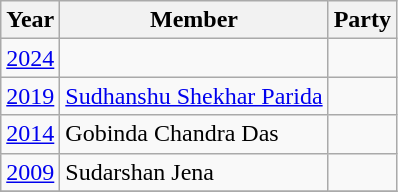<table class="wikitable sortable">
<tr>
<th>Year</th>
<th>Member</th>
<th colspan=2>Party</th>
</tr>
<tr>
<td><a href='#'>2024</a></td>
<td></td>
<td></td>
</tr>
<tr>
<td><a href='#'>2019</a></td>
<td><a href='#'>Sudhanshu Shekhar Parida</a></td>
<td></td>
</tr>
<tr>
<td><a href='#'>2014</a></td>
<td>Gobinda Chandra Das</td>
<td></td>
</tr>
<tr>
<td><a href='#'>2009</a></td>
<td>Sudarshan Jena</td>
<td></td>
</tr>
<tr>
</tr>
</table>
